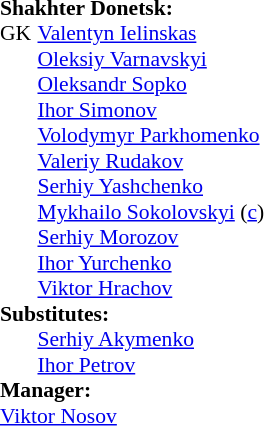<table style="font-size: 90%" cellspacing="0" cellpadding="0">
<tr>
<td colspan="3"><strong>Shakhter Donetsk:</strong></td>
</tr>
<tr>
<th width="25"></th>
</tr>
<tr>
<td>GK</td>
<td> <a href='#'>Valentyn Ielinskas</a></td>
</tr>
<tr>
<td></td>
<td> <a href='#'>Oleksiy Varnavskyi</a></td>
</tr>
<tr>
<td></td>
<td> <a href='#'>Oleksandr Sopko</a></td>
<td></td>
</tr>
<tr>
<td></td>
<td> <a href='#'>Ihor Simonov</a></td>
</tr>
<tr>
<td></td>
<td> <a href='#'>Volodymyr Parkhomenko</a></td>
<td></td>
</tr>
<tr>
<td></td>
<td> <a href='#'>Valeriy Rudakov</a></td>
<td></td>
</tr>
<tr>
<td></td>
<td> <a href='#'>Serhiy Yashchenko</a></td>
<td></td>
</tr>
<tr>
<td></td>
<td> <a href='#'>Mykhailo Sokolovskyi</a> (<a href='#'>c</a>)</td>
<td></td>
</tr>
<tr>
<td></td>
<td> <a href='#'>Serhiy Morozov</a></td>
<td></td>
</tr>
<tr>
<td></td>
<td> <a href='#'>Ihor Yurchenko</a></td>
<td></td>
</tr>
<tr>
<td></td>
<td> <a href='#'>Viktor Hrachov</a></td>
<td></td>
</tr>
<tr>
<td colspan=3><strong>Substitutes:</strong></td>
</tr>
<tr>
<td></td>
<td> <a href='#'>Serhiy Akymenko</a></td>
<td></td>
</tr>
<tr>
<td></td>
<td> <a href='#'>Ihor Petrov</a></td>
<td></td>
</tr>
<tr>
<td colspan=3><strong>Manager:</strong></td>
</tr>
<tr>
<td colspan="3"> <a href='#'>Viktor Nosov</a></td>
</tr>
</table>
